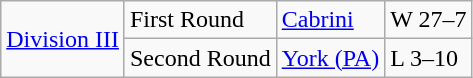<table class="wikitable">
<tr>
<td rowspan="5"><a href='#'>Division III</a></td>
<td>First Round</td>
<td><a href='#'>Cabrini</a></td>
<td>W 27–7</td>
</tr>
<tr>
<td>Second Round</td>
<td><a href='#'>York (PA)</a></td>
<td>L 3–10</td>
</tr>
</table>
